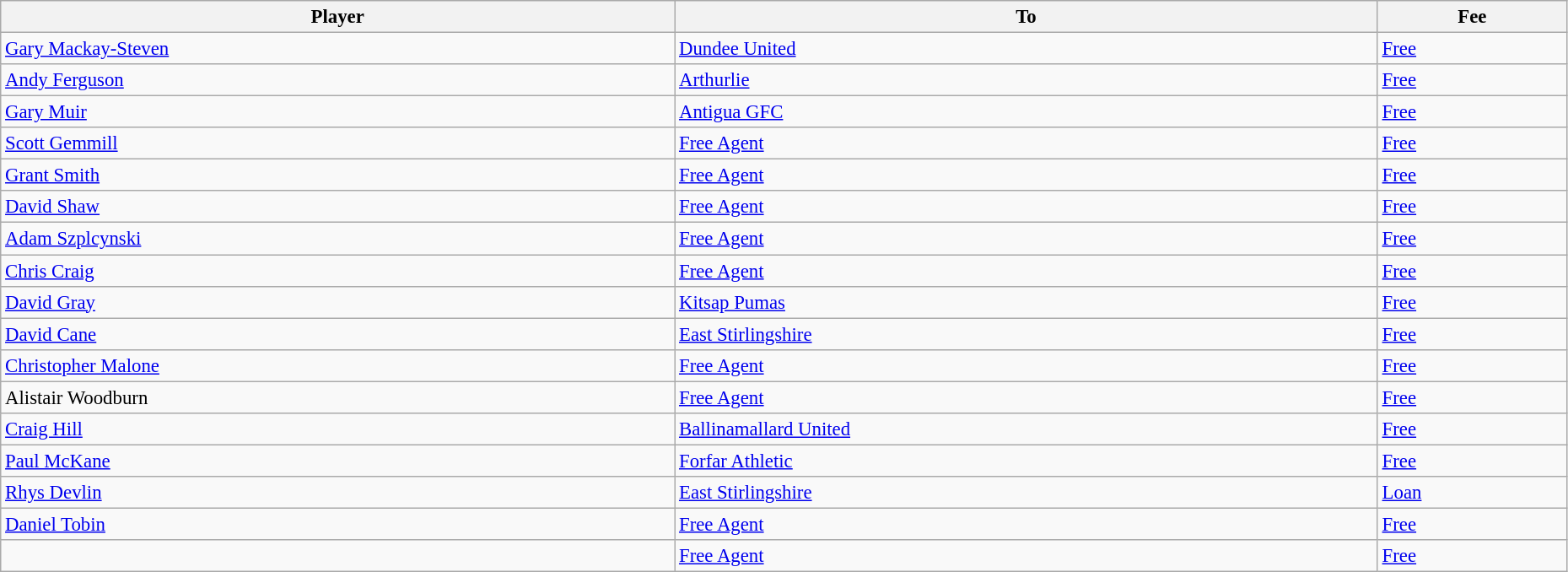<table class="wikitable" style="text-align:center; font-size:95%;width:98%; text-align:left">
<tr>
<th>Player</th>
<th>To</th>
<th>Fee</th>
</tr>
<tr>
<td> <a href='#'>Gary Mackay-Steven</a></td>
<td> <a href='#'>Dundee United</a></td>
<td><a href='#'>Free</a></td>
</tr>
<tr>
<td> <a href='#'>Andy Ferguson</a></td>
<td> <a href='#'>Arthurlie</a></td>
<td><a href='#'>Free</a></td>
</tr>
<tr>
<td> <a href='#'>Gary Muir</a></td>
<td> <a href='#'>Antigua GFC</a></td>
<td><a href='#'>Free</a></td>
</tr>
<tr>
<td> <a href='#'>Scott Gemmill</a></td>
<td><a href='#'>Free Agent</a></td>
<td><a href='#'>Free</a></td>
</tr>
<tr>
<td> <a href='#'>Grant Smith</a></td>
<td><a href='#'>Free Agent</a></td>
<td><a href='#'>Free</a></td>
</tr>
<tr>
<td> <a href='#'>David Shaw</a></td>
<td><a href='#'>Free Agent</a></td>
<td><a href='#'>Free</a></td>
</tr>
<tr>
<td> <a href='#'>Adam Szplcynski</a></td>
<td><a href='#'>Free Agent</a></td>
<td><a href='#'>Free</a></td>
</tr>
<tr>
<td> <a href='#'>Chris Craig</a></td>
<td><a href='#'>Free Agent</a></td>
<td><a href='#'>Free</a></td>
</tr>
<tr>
<td> <a href='#'>David Gray</a></td>
<td> <a href='#'>Kitsap Pumas</a></td>
<td><a href='#'>Free</a></td>
</tr>
<tr>
<td> <a href='#'>David Cane</a></td>
<td> <a href='#'>East Stirlingshire</a></td>
<td><a href='#'>Free</a></td>
</tr>
<tr>
<td> <a href='#'>Christopher Malone</a></td>
<td><a href='#'>Free Agent</a></td>
<td><a href='#'>Free</a></td>
</tr>
<tr>
<td> Alistair Woodburn</td>
<td><a href='#'>Free Agent</a></td>
<td><a href='#'>Free</a></td>
</tr>
<tr>
<td> <a href='#'>Craig Hill</a></td>
<td> <a href='#'>Ballinamallard United</a></td>
<td><a href='#'>Free</a></td>
</tr>
<tr>
<td> <a href='#'>Paul McKane</a></td>
<td> <a href='#'>Forfar Athletic</a></td>
<td><a href='#'>Free</a></td>
</tr>
<tr>
<td> <a href='#'>Rhys Devlin</a></td>
<td> <a href='#'>East Stirlingshire</a></td>
<td><a href='#'>Loan</a></td>
</tr>
<tr>
<td> <a href='#'>Daniel Tobin</a></td>
<td><a href='#'>Free Agent</a></td>
<td><a href='#'>Free</a></td>
</tr>
<tr>
<td> </td>
<td><a href='#'>Free Agent</a></td>
<td><a href='#'>Free</a></td>
</tr>
</table>
